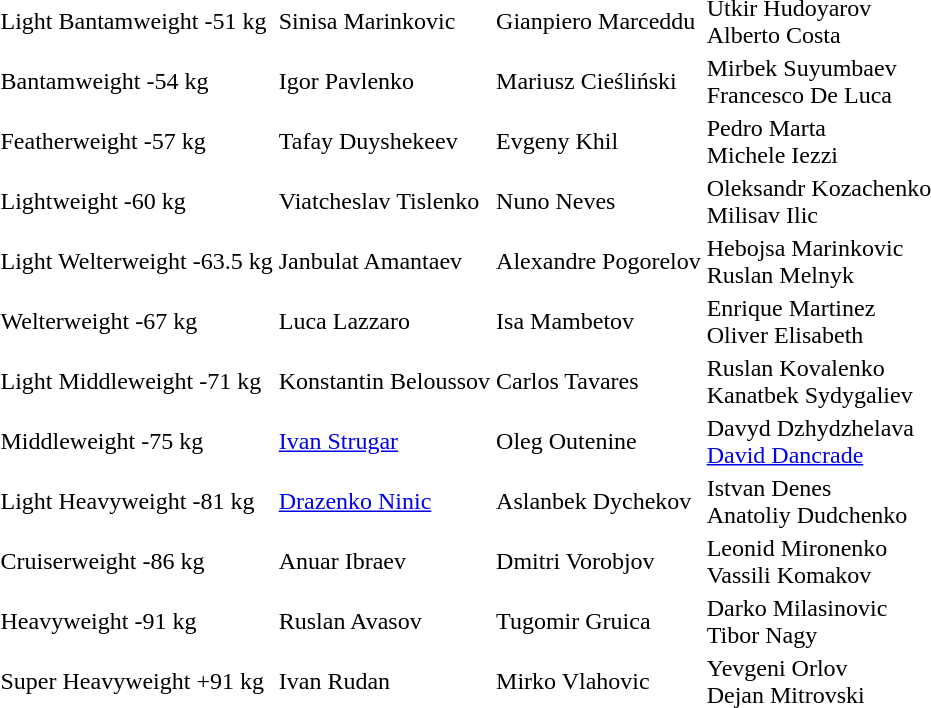<table>
<tr>
<td>Light Bantamweight -51 kg</td>
<td>Sinisa Marinkovic </td>
<td>Gianpiero Marceddu </td>
<td>Utkir Hudoyarov <br>Alberto Costa </td>
</tr>
<tr>
<td>Bantamweight -54 kg</td>
<td>Igor Pavlenko </td>
<td>Mariusz Cieśliński </td>
<td>Mirbek Suyumbaev <br>Francesco De Luca </td>
</tr>
<tr>
<td>Featherweight -57 kg</td>
<td>Tafay Duyshekeev </td>
<td>Evgeny Khil </td>
<td>Pedro Marta <br>Michele Iezzi </td>
</tr>
<tr>
<td>Lightweight -60 kg</td>
<td>Viatcheslav Tislenko </td>
<td>Nuno Neves </td>
<td>Oleksandr Kozachenko <br>Milisav Ilic </td>
</tr>
<tr>
<td>Light Welterweight -63.5 kg</td>
<td>Janbulat Amantaev </td>
<td>Alexandre Pogorelov </td>
<td>Hebojsa Marinkovic <br>Ruslan Melnyk </td>
</tr>
<tr>
<td>Welterweight -67 kg</td>
<td>Luca Lazzaro </td>
<td>Isa Mambetov </td>
<td>Enrique Martinez <br>Oliver Elisabeth </td>
</tr>
<tr>
<td>Light Middleweight -71 kg</td>
<td>Konstantin Beloussov </td>
<td>Carlos Tavares </td>
<td>Ruslan Kovalenko <br>Kanatbek Sydygaliev </td>
</tr>
<tr>
<td>Middleweight -75 kg</td>
<td><a href='#'>Ivan Strugar</a> </td>
<td>Oleg Outenine </td>
<td>Davyd Dzhydzhelava <br><a href='#'>David Dancrade</a> </td>
</tr>
<tr>
<td>Light Heavyweight -81 kg</td>
<td><a href='#'>Drazenko Ninic</a> </td>
<td>Aslanbek Dychekov </td>
<td>Istvan Denes <br>Anatoliy Dudchenko </td>
</tr>
<tr>
<td>Cruiserweight -86 kg</td>
<td>Anuar Ibraev </td>
<td>Dmitri Vorobjov </td>
<td>Leonid Mironenko <br>Vassili Komakov </td>
</tr>
<tr>
<td>Heavyweight -91 kg</td>
<td>Ruslan Avasov </td>
<td>Tugomir Gruica </td>
<td>Darko Milasinovic <br>Tibor Nagy </td>
</tr>
<tr>
<td>Super Heavyweight +91 kg</td>
<td>Ivan Rudan </td>
<td>Mirko Vlahovic </td>
<td>Yevgeni Orlov <br>Dejan Mitrovski </td>
</tr>
<tr>
</tr>
</table>
